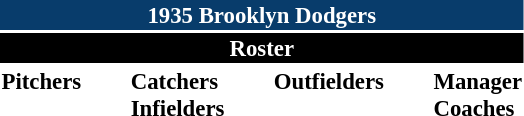<table class="toccolours" style="font-size: 95%;">
<tr>
<th colspan="10" style="background:#083c6b; color:white; text-align:center;">1935 Brooklyn Dodgers</th>
</tr>
<tr>
<td colspan="10" style="background:black; color:white; text-align:center;"><strong>Roster</strong></td>
</tr>
<tr>
<td valign="top"><strong>Pitchers</strong><br>













</td>
<td style="width:25px;"></td>
<td valign="top"><strong>Catchers</strong><br>




<strong>Infielders</strong>









</td>
<td style="width:25px;"></td>
<td valign="top"><strong>Outfielders</strong><br>






</td>
<td style="width:25px;"></td>
<td valign="top"><strong>Manager</strong><br>
<strong>Coaches</strong>

</td>
</tr>
</table>
